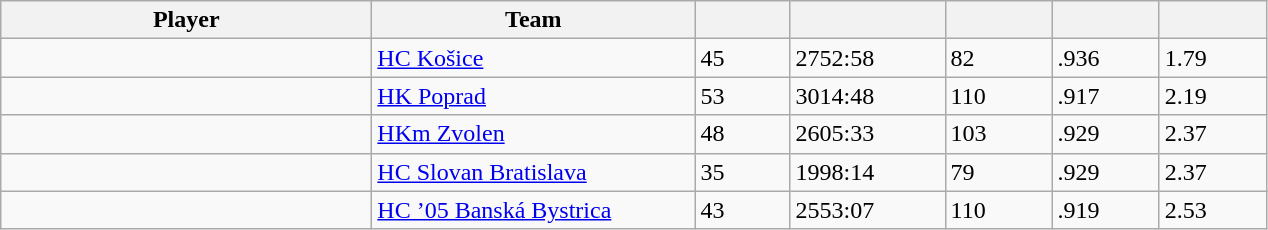<table class="wikitable sortable">
<tr>
<th style="width: 15em;">Player</th>
<th style="width: 13em;">Team</th>
<th style="width: 3.5em;"></th>
<th style="width: 6em;"></th>
<th style="width: 4em;"></th>
<th style="width: 4em;"></th>
<th style="width: 4em;"></th>
</tr>
<tr>
<td> </td>
<td><a href='#'>HC Košice</a></td>
<td>45</td>
<td>2752:58</td>
<td>82</td>
<td>.936</td>
<td>1.79</td>
</tr>
<tr>
<td> </td>
<td><a href='#'>HK Poprad</a></td>
<td>53</td>
<td>3014:48</td>
<td>110</td>
<td>.917</td>
<td>2.19</td>
</tr>
<tr>
<td> </td>
<td><a href='#'>HKm Zvolen</a></td>
<td>48</td>
<td>2605:33</td>
<td>103</td>
<td>.929</td>
<td>2.37</td>
</tr>
<tr>
<td> </td>
<td><a href='#'>HC Slovan Bratislava</a></td>
<td>35</td>
<td>1998:14</td>
<td>79</td>
<td>.929</td>
<td>2.37</td>
</tr>
<tr>
<td> </td>
<td><a href='#'>HC ’05 Banská Bystrica</a></td>
<td>43</td>
<td>2553:07</td>
<td>110</td>
<td>.919</td>
<td>2.53</td>
</tr>
</table>
